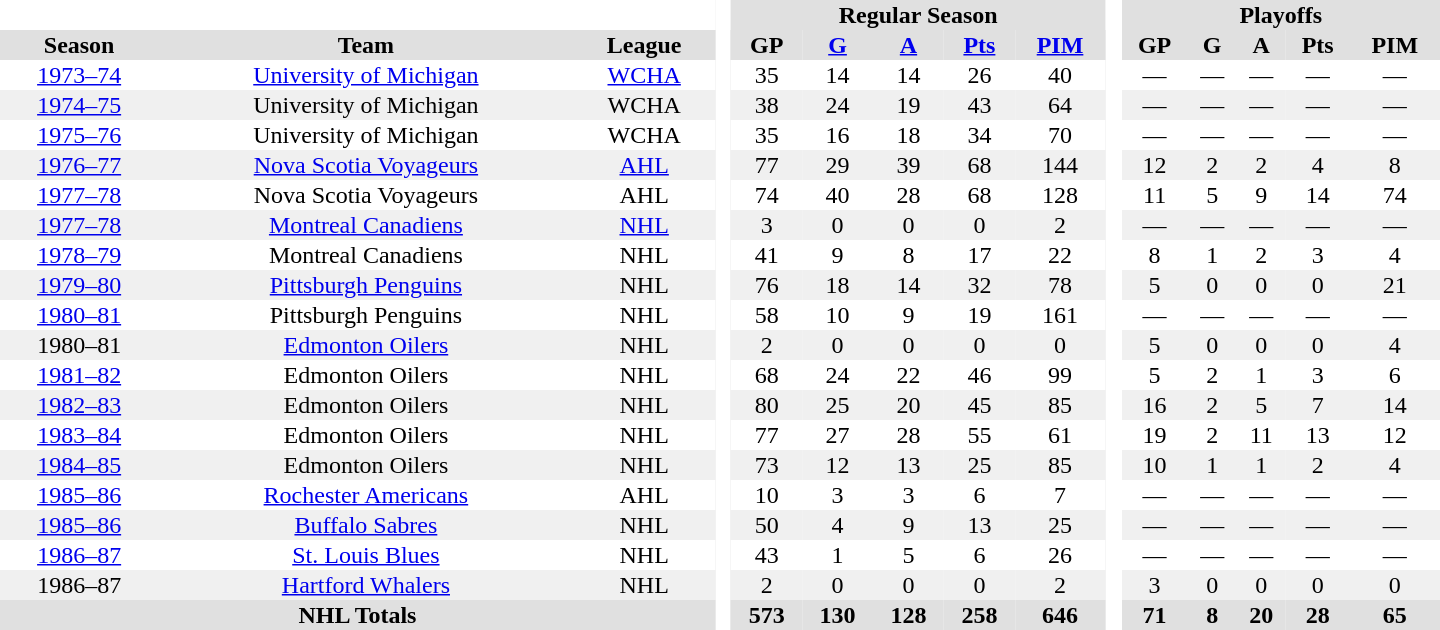<table border="0" cellpadding="1" cellspacing="0" style="text-align:center; width:60em">
<tr bgcolor="#e0e0e0">
<th colspan="3"  bgcolor="#ffffff"> </th>
<th rowspan="99" bgcolor="#ffffff"> </th>
<th colspan="5">Regular Season</th>
<th rowspan="99" bgcolor="#ffffff"> </th>
<th colspan="5">Playoffs</th>
</tr>
<tr bgcolor="#e0e0e0">
<th>Season</th>
<th>Team</th>
<th>League</th>
<th>GP</th>
<th><a href='#'>G</a></th>
<th><a href='#'>A</a></th>
<th><a href='#'>Pts</a></th>
<th><a href='#'>PIM</a></th>
<th>GP</th>
<th>G</th>
<th>A</th>
<th>Pts</th>
<th>PIM</th>
</tr>
<tr>
<td><a href='#'>1973–74</a></td>
<td><a href='#'>University of Michigan</a></td>
<td><a href='#'>WCHA</a></td>
<td>35</td>
<td>14</td>
<td>14</td>
<td>26</td>
<td>40</td>
<td>—</td>
<td>—</td>
<td>—</td>
<td>—</td>
<td>—</td>
</tr>
<tr bgcolor="#f0f0f0">
<td><a href='#'>1974–75</a></td>
<td>University of Michigan</td>
<td>WCHA</td>
<td>38</td>
<td>24</td>
<td>19</td>
<td>43</td>
<td>64</td>
<td>—</td>
<td>—</td>
<td>—</td>
<td>—</td>
<td>—</td>
</tr>
<tr>
<td><a href='#'>1975–76</a></td>
<td>University of Michigan</td>
<td>WCHA</td>
<td>35</td>
<td>16</td>
<td>18</td>
<td>34</td>
<td>70</td>
<td>—</td>
<td>—</td>
<td>—</td>
<td>—</td>
<td>—</td>
</tr>
<tr bgcolor="#f0f0f0">
<td><a href='#'>1976–77</a></td>
<td><a href='#'>Nova Scotia Voyageurs</a></td>
<td><a href='#'>AHL</a></td>
<td>77</td>
<td>29</td>
<td>39</td>
<td>68</td>
<td>144</td>
<td>12</td>
<td>2</td>
<td>2</td>
<td>4</td>
<td>8</td>
</tr>
<tr>
<td><a href='#'>1977–78</a></td>
<td>Nova Scotia Voyageurs</td>
<td>AHL</td>
<td>74</td>
<td>40</td>
<td>28</td>
<td>68</td>
<td>128</td>
<td>11</td>
<td>5</td>
<td>9</td>
<td>14</td>
<td>74</td>
</tr>
<tr bgcolor="#f0f0f0">
<td><a href='#'>1977–78</a></td>
<td><a href='#'>Montreal Canadiens</a></td>
<td><a href='#'>NHL</a></td>
<td>3</td>
<td>0</td>
<td>0</td>
<td>0</td>
<td>2</td>
<td>—</td>
<td>—</td>
<td>—</td>
<td>—</td>
<td>—</td>
</tr>
<tr>
<td><a href='#'>1978–79</a></td>
<td>Montreal Canadiens</td>
<td>NHL</td>
<td>41</td>
<td>9</td>
<td>8</td>
<td>17</td>
<td>22</td>
<td>8</td>
<td>1</td>
<td>2</td>
<td>3</td>
<td>4</td>
</tr>
<tr bgcolor="#f0f0f0">
<td><a href='#'>1979–80</a></td>
<td><a href='#'>Pittsburgh Penguins</a></td>
<td>NHL</td>
<td>76</td>
<td>18</td>
<td>14</td>
<td>32</td>
<td>78</td>
<td>5</td>
<td>0</td>
<td>0</td>
<td>0</td>
<td>21</td>
</tr>
<tr>
<td><a href='#'>1980–81</a></td>
<td>Pittsburgh Penguins</td>
<td>NHL</td>
<td>58</td>
<td>10</td>
<td>9</td>
<td>19</td>
<td>161</td>
<td>—</td>
<td>—</td>
<td>—</td>
<td>—</td>
<td>—</td>
</tr>
<tr bgcolor="#f0f0f0">
<td>1980–81</td>
<td><a href='#'>Edmonton Oilers</a></td>
<td>NHL</td>
<td>2</td>
<td>0</td>
<td>0</td>
<td>0</td>
<td>0</td>
<td>5</td>
<td>0</td>
<td>0</td>
<td>0</td>
<td>4</td>
</tr>
<tr>
<td><a href='#'>1981–82</a></td>
<td>Edmonton Oilers</td>
<td>NHL</td>
<td>68</td>
<td>24</td>
<td>22</td>
<td>46</td>
<td>99</td>
<td>5</td>
<td>2</td>
<td>1</td>
<td>3</td>
<td>6</td>
</tr>
<tr bgcolor="#f0f0f0">
<td><a href='#'>1982–83</a></td>
<td>Edmonton Oilers</td>
<td>NHL</td>
<td>80</td>
<td>25</td>
<td>20</td>
<td>45</td>
<td>85</td>
<td>16</td>
<td>2</td>
<td>5</td>
<td>7</td>
<td>14</td>
</tr>
<tr>
<td><a href='#'>1983–84</a></td>
<td>Edmonton Oilers</td>
<td>NHL</td>
<td>77</td>
<td>27</td>
<td>28</td>
<td>55</td>
<td>61</td>
<td>19</td>
<td>2</td>
<td>11</td>
<td>13</td>
<td>12</td>
</tr>
<tr bgcolor="#f0f0f0">
<td><a href='#'>1984–85</a></td>
<td>Edmonton Oilers</td>
<td>NHL</td>
<td>73</td>
<td>12</td>
<td>13</td>
<td>25</td>
<td>85</td>
<td>10</td>
<td>1</td>
<td>1</td>
<td>2</td>
<td>4</td>
</tr>
<tr>
<td><a href='#'>1985–86</a></td>
<td><a href='#'>Rochester Americans</a></td>
<td>AHL</td>
<td>10</td>
<td>3</td>
<td>3</td>
<td>6</td>
<td>7</td>
<td>—</td>
<td>—</td>
<td>—</td>
<td>—</td>
<td>—</td>
</tr>
<tr bgcolor="#f0f0f0">
<td><a href='#'>1985–86</a></td>
<td><a href='#'>Buffalo Sabres</a></td>
<td>NHL</td>
<td>50</td>
<td>4</td>
<td>9</td>
<td>13</td>
<td>25</td>
<td>—</td>
<td>—</td>
<td>—</td>
<td>—</td>
<td>—</td>
</tr>
<tr>
<td><a href='#'>1986–87</a></td>
<td><a href='#'>St. Louis Blues</a></td>
<td>NHL</td>
<td>43</td>
<td>1</td>
<td>5</td>
<td>6</td>
<td>26</td>
<td>—</td>
<td>—</td>
<td>—</td>
<td>—</td>
<td>—</td>
</tr>
<tr bgcolor="#f0f0f0">
<td>1986–87</td>
<td><a href='#'>Hartford Whalers</a></td>
<td>NHL</td>
<td>2</td>
<td>0</td>
<td>0</td>
<td>0</td>
<td>2</td>
<td>3</td>
<td>0</td>
<td>0</td>
<td>0</td>
<td>0</td>
</tr>
<tr bgcolor="#e0e0e0">
<th colspan="3">NHL Totals</th>
<th>573</th>
<th>130</th>
<th>128</th>
<th>258</th>
<th>646</th>
<th>71</th>
<th>8</th>
<th>20</th>
<th>28</th>
<th>65</th>
</tr>
</table>
